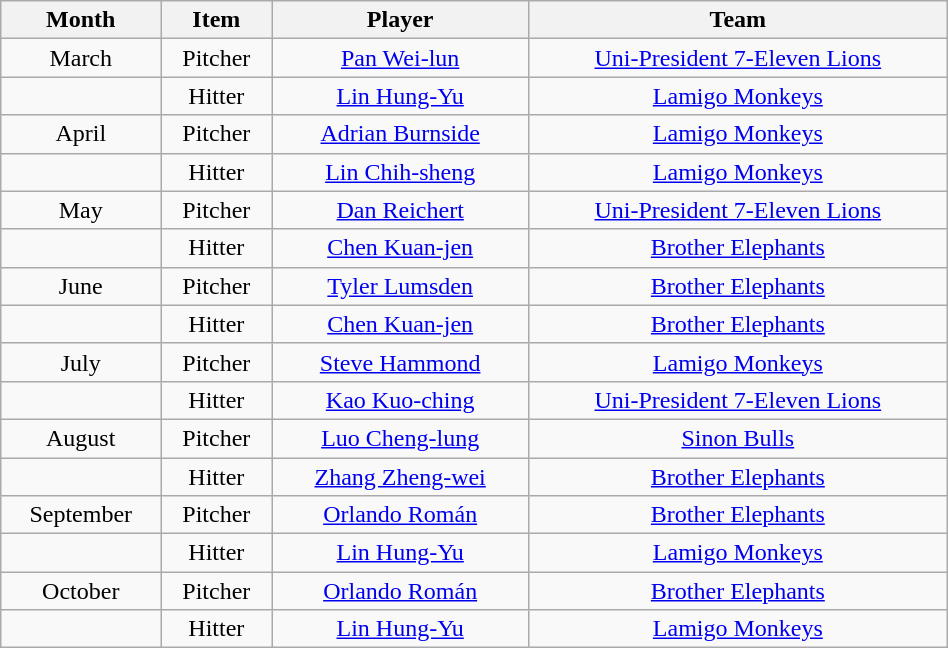<table class="wikitable"  style="width:50%; text-align:center;">
<tr>
<th>Month</th>
<th>Item</th>
<th>Player</th>
<th>Team</th>
</tr>
<tr>
<td>March</td>
<td>Pitcher</td>
<td><a href='#'>Pan Wei-lun</a></td>
<td><a href='#'>Uni-President 7-Eleven Lions</a></td>
</tr>
<tr>
<td></td>
<td>Hitter</td>
<td><a href='#'>Lin Hung-Yu</a></td>
<td><a href='#'>Lamigo Monkeys</a></td>
</tr>
<tr>
<td>April</td>
<td>Pitcher</td>
<td><a href='#'>Adrian Burnside</a></td>
<td><a href='#'>Lamigo Monkeys</a></td>
</tr>
<tr>
<td></td>
<td>Hitter</td>
<td><a href='#'>Lin Chih-sheng</a></td>
<td><a href='#'>Lamigo Monkeys</a></td>
</tr>
<tr>
<td>May</td>
<td>Pitcher</td>
<td><a href='#'>Dan Reichert</a></td>
<td><a href='#'>Uni-President 7-Eleven Lions</a></td>
</tr>
<tr>
<td></td>
<td>Hitter</td>
<td><a href='#'>Chen Kuan-jen</a></td>
<td><a href='#'>Brother Elephants</a></td>
</tr>
<tr>
<td>June</td>
<td>Pitcher</td>
<td><a href='#'>Tyler Lumsden</a></td>
<td><a href='#'>Brother Elephants</a></td>
</tr>
<tr>
<td></td>
<td>Hitter</td>
<td><a href='#'>Chen Kuan-jen</a></td>
<td><a href='#'>Brother Elephants</a></td>
</tr>
<tr>
<td>July</td>
<td>Pitcher</td>
<td><a href='#'>Steve Hammond</a></td>
<td><a href='#'>Lamigo Monkeys</a></td>
</tr>
<tr>
<td></td>
<td>Hitter</td>
<td><a href='#'>Kao Kuo-ching</a></td>
<td><a href='#'>Uni-President 7-Eleven Lions</a></td>
</tr>
<tr>
<td>August</td>
<td>Pitcher</td>
<td><a href='#'>Luo Cheng-lung</a></td>
<td><a href='#'>Sinon Bulls</a></td>
</tr>
<tr>
<td></td>
<td>Hitter</td>
<td><a href='#'>Zhang Zheng-wei</a></td>
<td><a href='#'>Brother Elephants</a></td>
</tr>
<tr>
<td>September</td>
<td>Pitcher</td>
<td><a href='#'>Orlando Román</a></td>
<td><a href='#'>Brother Elephants</a></td>
</tr>
<tr>
<td></td>
<td>Hitter</td>
<td><a href='#'>Lin Hung-Yu</a></td>
<td><a href='#'>Lamigo Monkeys</a></td>
</tr>
<tr>
<td>October</td>
<td>Pitcher</td>
<td><a href='#'>Orlando Román</a></td>
<td><a href='#'>Brother Elephants</a></td>
</tr>
<tr>
<td></td>
<td>Hitter</td>
<td><a href='#'>Lin Hung-Yu</a></td>
<td><a href='#'>Lamigo Monkeys</a></td>
</tr>
</table>
